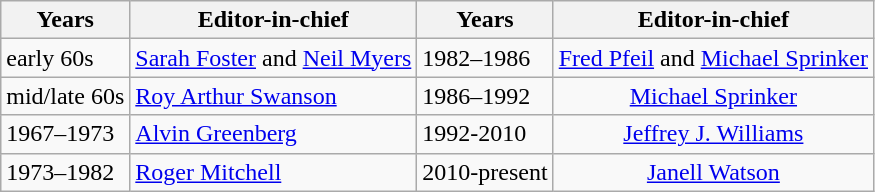<table class="wikitable">
<tr>
<th align=right>Years</th>
<th>Editor-in-chief</th>
<th>Years</th>
<th>Editor-in-chief</th>
</tr>
<tr>
<td>early 60s</td>
<td><a href='#'>Sarah Foster</a> and <a href='#'>Neil Myers</a></td>
<td>1982–1986</td>
<td align=center><a href='#'>Fred Pfeil</a> and <a href='#'>Michael Sprinker</a></td>
</tr>
<tr>
<td>mid/late 60s</td>
<td><a href='#'>Roy Arthur Swanson</a></td>
<td>1986–1992</td>
<td align=center><a href='#'>Michael Sprinker</a></td>
</tr>
<tr>
<td>1967–1973</td>
<td><a href='#'>Alvin Greenberg</a></td>
<td>1992-2010</td>
<td align=center><a href='#'>Jeffrey J. Williams</a></td>
</tr>
<tr>
<td>1973–1982</td>
<td><a href='#'>Roger Mitchell</a></td>
<td>2010-present</td>
<td align=center><a href='#'>Janell Watson</a></td>
</tr>
</table>
